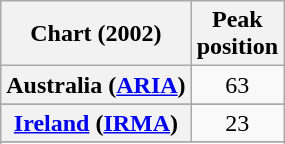<table class="wikitable sortable plainrowheaders" style="text-align:center">
<tr>
<th scope="col">Chart (2002)</th>
<th scope="col">Peak<br>position</th>
</tr>
<tr>
<th scope="row">Australia (<a href='#'>ARIA</a>)</th>
<td>63</td>
</tr>
<tr>
</tr>
<tr>
<th scope="row"><a href='#'>Ireland</a> (<a href='#'>IRMA</a>)</th>
<td>23</td>
</tr>
<tr>
</tr>
<tr>
</tr>
<tr>
</tr>
<tr>
</tr>
<tr>
</tr>
<tr>
</tr>
</table>
